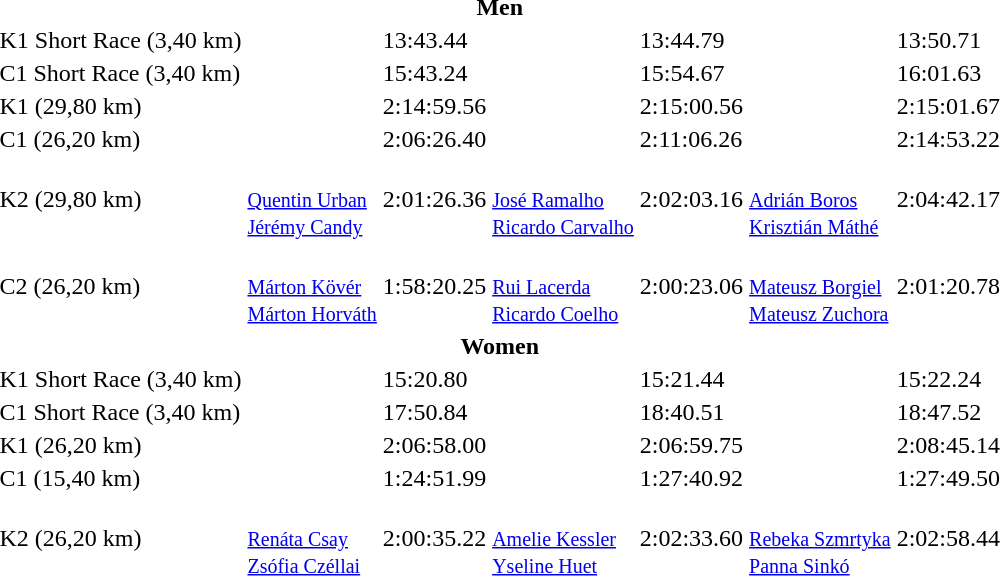<table>
<tr>
<th colspan=7>Men</th>
</tr>
<tr>
<td>K1 Short Race (3,40 km)</td>
<td></td>
<td>13:43.44</td>
<td></td>
<td>13:44.79</td>
<td></td>
<td>13:50.71</td>
</tr>
<tr>
<td>C1 Short Race (3,40 km)</td>
<td></td>
<td>15:43.24</td>
<td></td>
<td>15:54.67</td>
<td></td>
<td>16:01.63</td>
</tr>
<tr>
<td>K1 (29,80 km)</td>
<td></td>
<td>2:14:59.56</td>
<td></td>
<td>2:15:00.56</td>
<td></td>
<td>2:15:01.67</td>
</tr>
<tr>
<td>C1 (26,20 km)</td>
<td></td>
<td>2:06:26.40</td>
<td></td>
<td>2:11:06.26</td>
<td></td>
<td>2:14:53.22</td>
</tr>
<tr>
<td>K2 (29,80 km)</td>
<td><br><small><a href='#'>Quentin Urban</a><br><a href='#'>Jérémy Candy</a></small></td>
<td>2:01:26.36</td>
<td><br><small><a href='#'>José Ramalho</a><br><a href='#'>Ricardo Carvalho</a></small></td>
<td>2:02:03.16</td>
<td><br><small><a href='#'>Adrián Boros</a><br><a href='#'>Krisztián Máthé</a></small></td>
<td>2:04:42.17</td>
</tr>
<tr>
<td>C2 (26,20 km)</td>
<td><br><small><a href='#'>Márton Kövér</a><br><a href='#'>Márton Horváth</a></small></td>
<td>1:58:20.25</td>
<td><br><small><a href='#'>Rui Lacerda</a><br><a href='#'>Ricardo Coelho</a></small></td>
<td>2:00:23.06</td>
<td><br><small><a href='#'>Mateusz Borgiel</a><br><a href='#'>Mateusz Zuchora</a></small></td>
<td>2:01:20.78</td>
</tr>
<tr>
<th colspan=7>Women</th>
</tr>
<tr>
<td>K1 Short Race (3,40 km)</td>
<td></td>
<td>15:20.80</td>
<td></td>
<td>15:21.44</td>
<td></td>
<td>15:22.24</td>
</tr>
<tr>
<td>C1 Short Race (3,40 km)</td>
<td></td>
<td>17:50.84</td>
<td></td>
<td>18:40.51</td>
<td></td>
<td>18:47.52</td>
</tr>
<tr>
<td>K1 (26,20 km)</td>
<td></td>
<td>2:06:58.00</td>
<td></td>
<td>2:06:59.75</td>
<td></td>
<td>2:08:45.14</td>
</tr>
<tr>
<td>C1 (15,40 km)</td>
<td></td>
<td>1:24:51.99</td>
<td></td>
<td>1:27:40.92</td>
<td></td>
<td>1:27:49.50</td>
</tr>
<tr>
<td>K2 (26,20 km)</td>
<td><br><small><a href='#'>Renáta Csay</a><br><a href='#'>Zsófia Czéllai</a></small></td>
<td>2:00:35.22</td>
<td><br><small><a href='#'>Amelie Kessler</a><br><a href='#'>Yseline Huet</a></small></td>
<td>2:02:33.60</td>
<td><br><small><a href='#'>Rebeka Szmrtyka</a><br><a href='#'>Panna Sinkó</a></small></td>
<td>2:02:58.44</td>
</tr>
</table>
